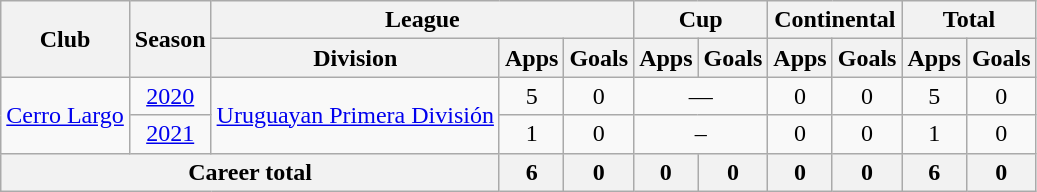<table class="wikitable" Style="text-align: center">
<tr>
<th rowspan="2">Club</th>
<th rowspan="2">Season</th>
<th colspan="3">League</th>
<th colspan="2">Cup</th>
<th colspan="2">Continental</th>
<th colspan="2">Total</th>
</tr>
<tr>
<th>Division</th>
<th>Apps</th>
<th>Goals</th>
<th>Apps</th>
<th>Goals</th>
<th>Apps</th>
<th>Goals</th>
<th>Apps</th>
<th>Goals</th>
</tr>
<tr>
<td rowspan="2"><a href='#'>Cerro Largo</a></td>
<td><a href='#'>2020</a></td>
<td rowspan="2"><a href='#'>Uruguayan Primera División</a></td>
<td>5</td>
<td>0</td>
<td colspan="2">—</td>
<td>0</td>
<td>0</td>
<td>5</td>
<td>0</td>
</tr>
<tr>
<td><a href='#'>2021</a></td>
<td>1</td>
<td>0</td>
<td colspan="2">–</td>
<td>0</td>
<td>0</td>
<td>1</td>
<td>0</td>
</tr>
<tr>
<th colspan="3">Career total</th>
<th>6</th>
<th>0</th>
<th>0</th>
<th>0</th>
<th>0</th>
<th>0</th>
<th>6</th>
<th>0</th>
</tr>
</table>
